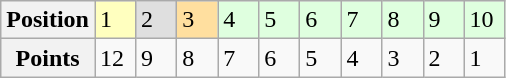<table class="wikitable">
<tr>
<th scope="row">Position</th>
<td width="20" bgcolor="#ffffbf">1</td>
<td width="20" bgcolor="#dfdfdf">2</td>
<td width="20" bgcolor="#ffdf9f">3</td>
<td width="20" bgcolor="#dfffdf">4</td>
<td width="20" bgcolor="#dfffdf">5</td>
<td width="20" bgcolor="#dfffdf">6</td>
<td width="20" bgcolor="#dfffdf">7</td>
<td width="20" bgcolor="#dfffdf">8</td>
<td width="20" bgcolor="#dfffdf">9</td>
<td width="20" bgcolor="#dfffdf">10</td>
</tr>
<tr>
<th scope="row">Points</th>
<td>12</td>
<td>9</td>
<td>8</td>
<td>7</td>
<td>6</td>
<td>5</td>
<td>4</td>
<td>3</td>
<td>2</td>
<td>1</td>
</tr>
</table>
